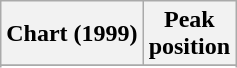<table class="wikitable sortable plainrowheaders" style="text-align:center">
<tr>
<th scope="col">Chart (1999)</th>
<th scope="col">Peak<br>position</th>
</tr>
<tr>
</tr>
<tr>
</tr>
</table>
